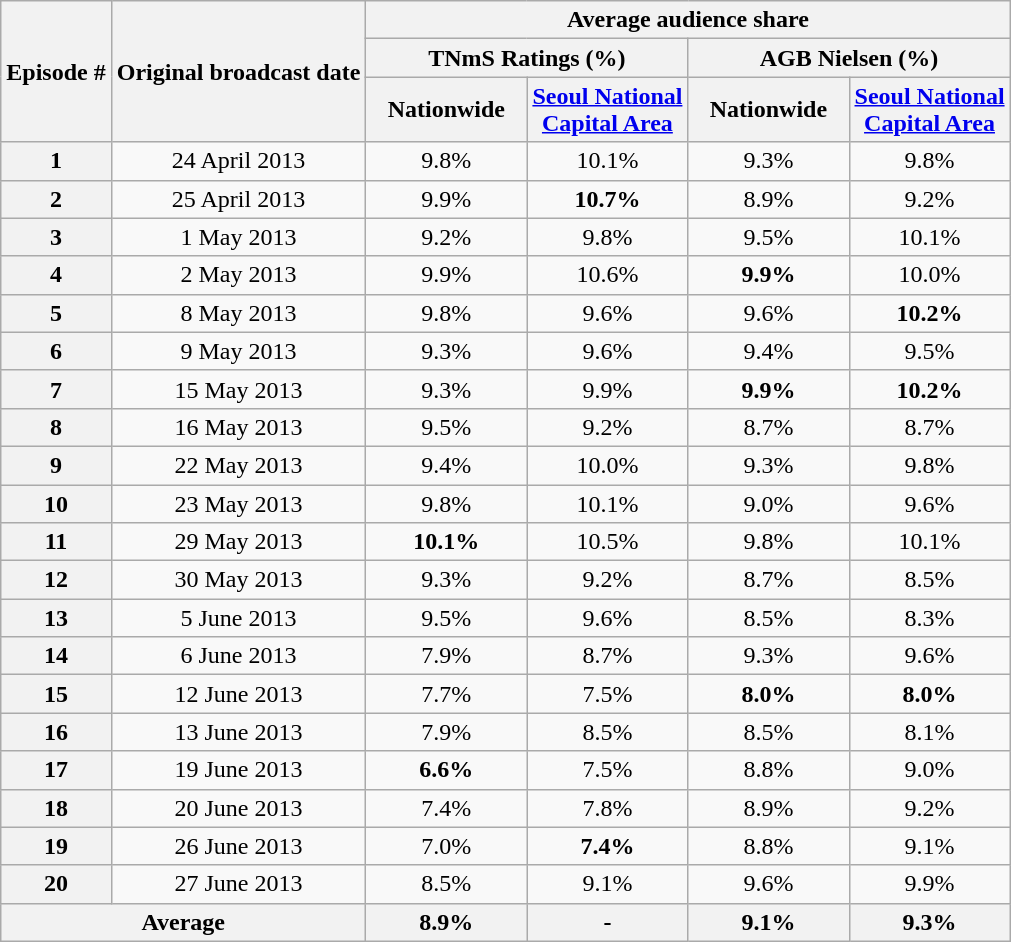<table class=wikitable style="text-align:center">
<tr>
<th rowspan="3">Episode #</th>
<th rowspan="3">Original broadcast date</th>
<th colspan="4">Average audience share</th>
</tr>
<tr>
<th colspan="2">TNmS Ratings (%)</th>
<th colspan="2">AGB Nielsen (%)</th>
</tr>
<tr>
<th width=100>Nationwide</th>
<th width=100><a href='#'>Seoul National Capital Area</a></th>
<th width=100>Nationwide</th>
<th width=100><a href='#'>Seoul National Capital Area</a></th>
</tr>
<tr>
<th>1</th>
<td>24 April 2013</td>
<td>9.8%</td>
<td>10.1%</td>
<td>9.3%</td>
<td>9.8%</td>
</tr>
<tr>
<th>2</th>
<td>25 April 2013</td>
<td>9.9%</td>
<td><span><strong>10.7%</strong></span></td>
<td>8.9%</td>
<td>9.2%</td>
</tr>
<tr>
<th>3</th>
<td>1 May 2013</td>
<td>9.2%</td>
<td>9.8%</td>
<td>9.5%</td>
<td>10.1%</td>
</tr>
<tr>
<th>4</th>
<td>2 May 2013</td>
<td>9.9%</td>
<td>10.6%</td>
<td><span><strong>9.9%</strong></span></td>
<td>10.0%</td>
</tr>
<tr>
<th>5</th>
<td>8 May 2013</td>
<td>9.8%</td>
<td>9.6%</td>
<td>9.6%</td>
<td><span><strong>10.2%</strong></span></td>
</tr>
<tr>
<th>6</th>
<td>9 May 2013</td>
<td>9.3%</td>
<td>9.6%</td>
<td>9.4%</td>
<td>9.5%</td>
</tr>
<tr>
<th>7</th>
<td>15 May 2013</td>
<td>9.3%</td>
<td>9.9%</td>
<td><span><strong>9.9%</strong></span></td>
<td><span><strong>10.2%</strong></span></td>
</tr>
<tr>
<th>8</th>
<td>16 May 2013</td>
<td>9.5%</td>
<td>9.2%</td>
<td>8.7%</td>
<td>8.7%</td>
</tr>
<tr>
<th>9</th>
<td>22 May 2013</td>
<td>9.4%</td>
<td>10.0%</td>
<td>9.3%</td>
<td>9.8%</td>
</tr>
<tr>
<th>10</th>
<td>23 May 2013</td>
<td>9.8%</td>
<td>10.1%</td>
<td>9.0%</td>
<td>9.6%</td>
</tr>
<tr>
<th>11</th>
<td>29 May 2013</td>
<td><span><strong>10.1%</strong></span></td>
<td>10.5%</td>
<td>9.8%</td>
<td>10.1%</td>
</tr>
<tr>
<th>12</th>
<td>30 May 2013</td>
<td>9.3%</td>
<td>9.2%</td>
<td>8.7%</td>
<td>8.5%</td>
</tr>
<tr>
<th>13</th>
<td>5 June 2013</td>
<td>9.5%</td>
<td>9.6%</td>
<td>8.5%</td>
<td>8.3%</td>
</tr>
<tr>
<th>14</th>
<td>6 June 2013</td>
<td>7.9%</td>
<td>8.7%</td>
<td>9.3%</td>
<td>9.6%</td>
</tr>
<tr>
<th>15</th>
<td>12 June 2013</td>
<td>7.7%</td>
<td>7.5%</td>
<td><span><strong>8.0%</strong></span></td>
<td><span><strong>8.0%</strong></span></td>
</tr>
<tr>
<th>16</th>
<td>13 June 2013</td>
<td>7.9%</td>
<td>8.5%</td>
<td>8.5%</td>
<td>8.1%</td>
</tr>
<tr>
<th>17</th>
<td>19 June 2013</td>
<td><span><strong>6.6%</strong></span></td>
<td>7.5%</td>
<td>8.8%</td>
<td>9.0%</td>
</tr>
<tr>
<th>18</th>
<td>20 June 2013</td>
<td>7.4%</td>
<td>7.8%</td>
<td>8.9%</td>
<td>9.2%</td>
</tr>
<tr>
<th>19</th>
<td>26 June 2013</td>
<td>7.0%</td>
<td><span><strong>7.4%</strong></span></td>
<td>8.8%</td>
<td>9.1%</td>
</tr>
<tr>
<th>20</th>
<td>27 June 2013</td>
<td>8.5%</td>
<td>9.1%</td>
<td>9.6%</td>
<td>9.9%</td>
</tr>
<tr>
<th colspan=2>Average</th>
<th>8.9%</th>
<th>-</th>
<th>9.1%</th>
<th>9.3%</th>
</tr>
</table>
